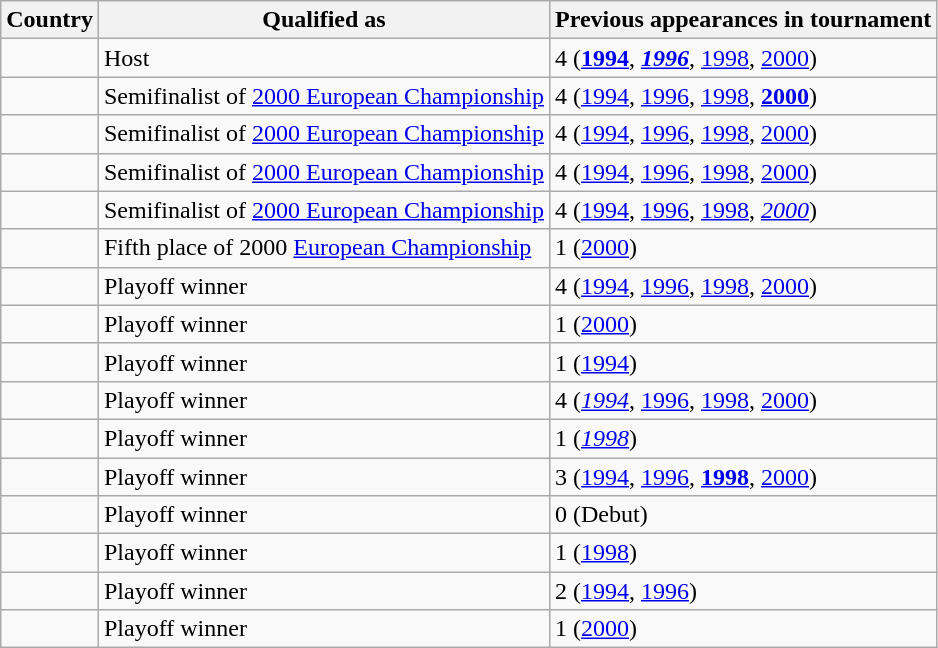<table class="wikitable sortable">
<tr>
<th>Country</th>
<th>Qualified as</th>
<th>Previous appearances in tournament</th>
</tr>
<tr>
<td></td>
<td>Host</td>
<td>4 (<strong><a href='#'>1994</a></strong>, <strong><em><a href='#'>1996</a></em></strong>, <a href='#'>1998</a>, <a href='#'>2000</a>)</td>
</tr>
<tr>
<td></td>
<td>Semifinalist of <a href='#'>2000 European Championship</a></td>
<td>4 (<a href='#'>1994</a>, <a href='#'>1996</a>, <a href='#'>1998</a>, <strong><a href='#'>2000</a></strong>)</td>
</tr>
<tr>
<td></td>
<td>Semifinalist of <a href='#'>2000 European Championship</a></td>
<td>4 (<a href='#'>1994</a>, <a href='#'>1996</a>, <a href='#'>1998</a>, <a href='#'>2000</a>)</td>
</tr>
<tr>
<td></td>
<td>Semifinalist of <a href='#'>2000 European Championship</a></td>
<td>4 (<a href='#'>1994</a>, <a href='#'>1996</a>, <a href='#'>1998</a>, <a href='#'>2000</a>)</td>
</tr>
<tr>
<td></td>
<td>Semifinalist of <a href='#'>2000 European Championship</a></td>
<td>4 (<a href='#'>1994</a>, <a href='#'>1996</a>, <a href='#'>1998</a>, <em><a href='#'>2000</a></em>)</td>
</tr>
<tr>
<td></td>
<td>Fifth place of 2000 <a href='#'>European Championship</a></td>
<td>1 (<a href='#'>2000</a>)</td>
</tr>
<tr>
<td></td>
<td>Playoff winner</td>
<td>4 (<a href='#'>1994</a>, <a href='#'>1996</a>, <a href='#'>1998</a>, <a href='#'>2000</a>)</td>
</tr>
<tr>
<td></td>
<td>Playoff winner</td>
<td>1 (<a href='#'>2000</a>)</td>
</tr>
<tr>
<td></td>
<td>Playoff winner</td>
<td>1 (<a href='#'>1994</a>)</td>
</tr>
<tr>
<td></td>
<td>Playoff winner</td>
<td>4 (<em><a href='#'>1994</a></em>, <a href='#'>1996</a>, <a href='#'>1998</a>, <a href='#'>2000</a>)</td>
</tr>
<tr>
<td></td>
<td>Playoff winner</td>
<td>1 (<em><a href='#'>1998</a></em>)</td>
</tr>
<tr>
<td></td>
<td>Playoff winner</td>
<td>3 (<a href='#'>1994</a>, <a href='#'>1996</a>, <strong><a href='#'>1998</a></strong>, <a href='#'>2000</a>)</td>
</tr>
<tr>
<td></td>
<td>Playoff winner</td>
<td>0 (Debut)</td>
</tr>
<tr>
<td></td>
<td>Playoff winner</td>
<td>1 (<a href='#'>1998</a>)</td>
</tr>
<tr>
<td></td>
<td>Playoff winner</td>
<td>2 (<a href='#'>1994</a>, <a href='#'>1996</a>)</td>
</tr>
<tr>
<td></td>
<td>Playoff winner</td>
<td>1 (<a href='#'>2000</a>)</td>
</tr>
</table>
